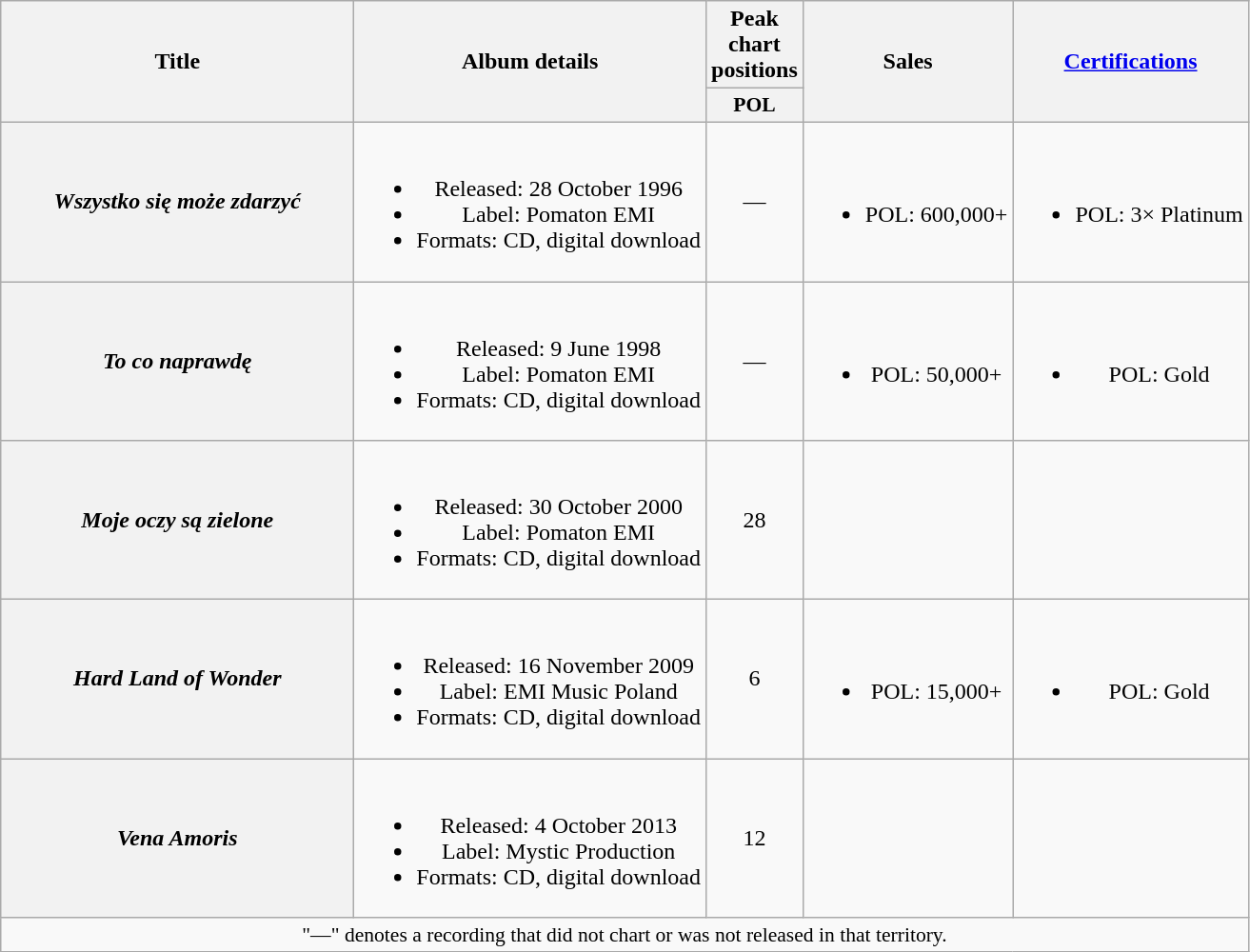<table class="wikitable plainrowheaders" style="text-align:center;">
<tr>
<th scope="col" rowspan="2" style="width:15em;">Title</th>
<th scope="col" rowspan="2">Album details</th>
<th scope="col" colspan="1">Peak chart positions</th>
<th scope="col" rowspan="2">Sales</th>
<th scope="col" rowspan="2"><a href='#'>Certifications</a></th>
</tr>
<tr>
<th scope="col" style="width:3em;font-size:90%;">POL<br></th>
</tr>
<tr>
<th scope="row"><em>Wszystko się może zdarzyć</em></th>
<td><br><ul><li>Released: 28 October 1996</li><li>Label: Pomaton EMI</li><li>Formats: CD, digital download</li></ul></td>
<td>—</td>
<td><br><ul><li>POL: 600,000+</li></ul></td>
<td><br><ul><li>POL: 3× Platinum</li></ul></td>
</tr>
<tr>
<th scope="row"><em>To co naprawdę</em></th>
<td><br><ul><li>Released: 9 June 1998</li><li>Label: Pomaton EMI</li><li>Formats: CD, digital download</li></ul></td>
<td>—</td>
<td><br><ul><li>POL: 50,000+</li></ul></td>
<td><br><ul><li>POL: Gold</li></ul></td>
</tr>
<tr>
<th scope="row"><em>Moje oczy są zielone</em></th>
<td><br><ul><li>Released: 30 October 2000</li><li>Label: Pomaton EMI</li><li>Formats: CD, digital download</li></ul></td>
<td>28</td>
<td></td>
<td></td>
</tr>
<tr>
<th scope="row"><em>Hard Land of Wonder</em></th>
<td><br><ul><li>Released: 16 November 2009</li><li>Label: EMI Music Poland</li><li>Formats: CD, digital download</li></ul></td>
<td>6</td>
<td><br><ul><li>POL: 15,000+</li></ul></td>
<td><br><ul><li>POL: Gold</li></ul></td>
</tr>
<tr>
<th scope="row"><em>Vena Amoris</em></th>
<td><br><ul><li>Released: 4 October 2013</li><li>Label: Mystic Production</li><li>Formats: CD, digital download</li></ul></td>
<td>12</td>
<td></td>
<td></td>
</tr>
<tr>
<td colspan="20" style="font-size:90%">"—" denotes a recording that did not chart or was not released in that territory.</td>
</tr>
</table>
